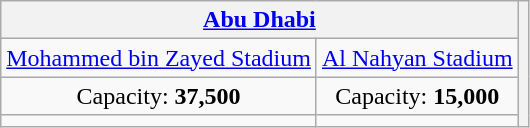<table class="wikitable" style="text-align:center">
<tr>
<th colspan="2"><a href='#'>Abu Dhabi</a></th>
<th rowspan="4"></th>
</tr>
<tr>
<td><a href='#'>Mohammed bin Zayed Stadium</a></td>
<td><a href='#'>Al Nahyan Stadium</a></td>
</tr>
<tr>
<td>Capacity: <strong>37,500</strong></td>
<td>Capacity: <strong>15,000</strong></td>
</tr>
<tr>
<td></td>
<td></td>
</tr>
</table>
